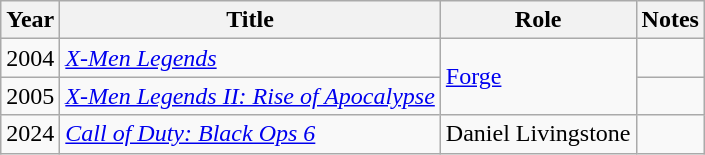<table class="wikitable sortable">
<tr>
<th>Year</th>
<th>Title</th>
<th>Role</th>
<th>Notes</th>
</tr>
<tr>
<td>2004</td>
<td><em><a href='#'>X-Men Legends</a></em></td>
<td rowspan="2"><a href='#'>Forge</a></td>
<td></td>
</tr>
<tr>
<td>2005</td>
<td><em><a href='#'>X-Men Legends II: Rise of Apocalypse</a></em></td>
<td></td>
</tr>
<tr>
<td>2024</td>
<td><em><a href='#'>Call of Duty: Black Ops 6</a></em></td>
<td>Daniel Livingstone</td>
<td></td>
</tr>
</table>
